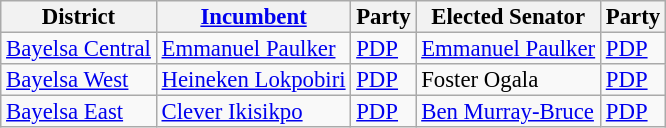<table class="sortable wikitable" style="font-size:95%;line-height:14px;">
<tr>
<th class="unsortable">District</th>
<th class="unsortable"><a href='#'>Incumbent</a></th>
<th>Party</th>
<th class="unsortable">Elected Senator</th>
<th>Party</th>
</tr>
<tr>
<td><a href='#'>Bayelsa Central</a></td>
<td><a href='#'>Emmanuel Paulker</a></td>
<td><a href='#'>PDP</a></td>
<td><a href='#'>Emmanuel Paulker</a></td>
<td><a href='#'>PDP</a></td>
</tr>
<tr>
<td><a href='#'>Bayelsa West</a></td>
<td><a href='#'>Heineken Lokpobiri</a></td>
<td><a href='#'>PDP</a></td>
<td>Foster Ogala</td>
<td><a href='#'>PDP</a></td>
</tr>
<tr>
<td><a href='#'>Bayelsa East</a></td>
<td><a href='#'>Clever Ikisikpo</a></td>
<td><a href='#'>PDP</a></td>
<td><a href='#'>Ben Murray-Bruce</a></td>
<td><a href='#'>PDP</a></td>
</tr>
</table>
